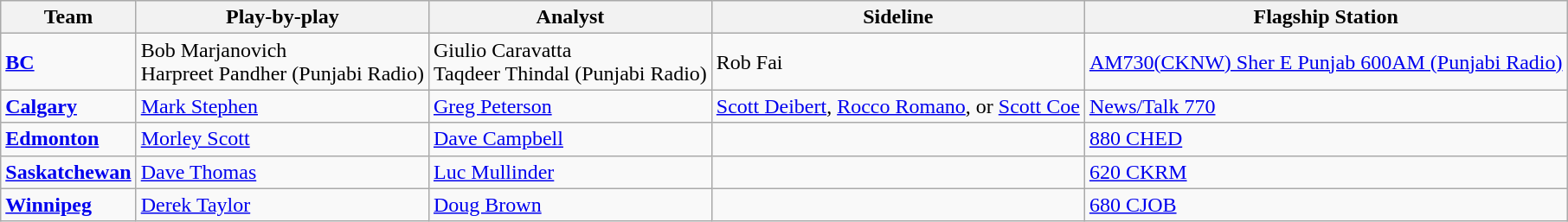<table class="wikitable">
<tr>
<th>Team</th>
<th>Play-by-play</th>
<th>Analyst</th>
<th>Sideline</th>
<th>Flagship Station</th>
</tr>
<tr>
<td><strong><a href='#'>BC</a></strong></td>
<td>Bob Marjanovich<br>Harpreet Pandher (Punjabi Radio)</td>
<td>Giulio Caravatta<br>Taqdeer Thindal (Punjabi Radio)</td>
<td>Rob Fai</td>
<td><a href='#'>AM730(CKNW) 
Sher E Punjab 600AM (Punjabi Radio)</a></td>
</tr>
<tr>
<td><strong><a href='#'>Calgary</a></strong></td>
<td><a href='#'>Mark Stephen</a></td>
<td><a href='#'>Greg Peterson</a></td>
<td><a href='#'>Scott Deibert</a>, <a href='#'>Rocco Romano</a>, or <a href='#'>Scott Coe</a></td>
<td><a href='#'>News/Talk 770</a></td>
</tr>
<tr>
<td><strong><a href='#'>Edmonton</a></strong></td>
<td><a href='#'>Morley Scott</a></td>
<td><a href='#'>Dave Campbell</a></td>
<td></td>
<td><a href='#'>880 CHED</a></td>
</tr>
<tr>
<td><strong><a href='#'>Saskatchewan</a></strong></td>
<td><a href='#'>Dave Thomas</a></td>
<td><a href='#'>Luc Mullinder</a></td>
<td></td>
<td><a href='#'>620 CKRM</a></td>
</tr>
<tr>
<td><strong><a href='#'>Winnipeg</a></strong></td>
<td><a href='#'>Derek Taylor</a></td>
<td><a href='#'>Doug Brown</a></td>
<td></td>
<td><a href='#'>680 CJOB</a></td>
</tr>
</table>
